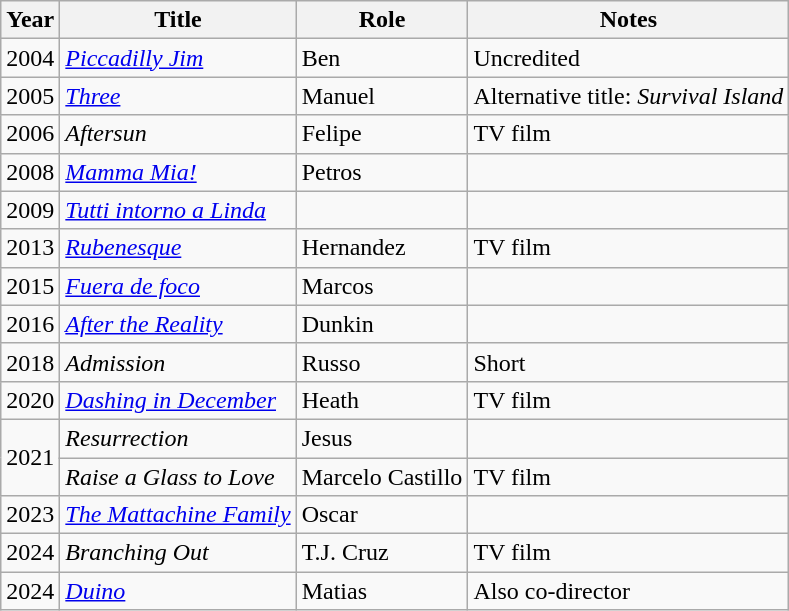<table class="wikitable sortable">
<tr>
<th>Year</th>
<th>Title</th>
<th>Role</th>
<th class="unsortable">Notes</th>
</tr>
<tr>
<td>2004</td>
<td><em><a href='#'>Piccadilly Jim</a></em></td>
<td>Ben</td>
<td>Uncredited</td>
</tr>
<tr>
<td>2005</td>
<td><em><a href='#'>Three</a></em></td>
<td>Manuel</td>
<td>Alternative title: <em>Survival Island</em></td>
</tr>
<tr>
<td>2006</td>
<td><em>Aftersun</em></td>
<td>Felipe</td>
<td>TV film</td>
</tr>
<tr>
<td>2008</td>
<td><em><a href='#'>Mamma Mia!</a></em></td>
<td>Petros</td>
<td></td>
</tr>
<tr>
<td>2009</td>
<td><em><a href='#'>Tutti intorno a Linda</a></em></td>
<td></td>
<td></td>
</tr>
<tr>
<td>2013</td>
<td><em><a href='#'>Rubenesque</a></em></td>
<td>Hernandez</td>
<td>TV film</td>
</tr>
<tr>
<td>2015</td>
<td><em><a href='#'>Fuera de foco</a></em></td>
<td>Marcos</td>
<td></td>
</tr>
<tr>
<td>2016</td>
<td><em><a href='#'>After the Reality</a></em></td>
<td>Dunkin</td>
<td></td>
</tr>
<tr>
<td>2018</td>
<td><em>Admission</em></td>
<td>Russo</td>
<td>Short</td>
</tr>
<tr>
<td>2020</td>
<td><em><a href='#'>Dashing in December</a></em></td>
<td>Heath</td>
<td>TV film</td>
</tr>
<tr>
<td rowspan="2">2021</td>
<td><em>Resurrection</em></td>
<td>Jesus</td>
<td></td>
</tr>
<tr>
<td><em>Raise a Glass to Love</em></td>
<td>Marcelo Castillo</td>
<td>TV film</td>
</tr>
<tr>
<td>2023</td>
<td><em><a href='#'>The Mattachine Family</a></em></td>
<td>Oscar</td>
<td></td>
</tr>
<tr>
<td>2024</td>
<td><em>Branching Out</em></td>
<td>T.J. Cruz</td>
<td>TV film</td>
</tr>
<tr>
<td>2024</td>
<td><em><a href='#'>Duino</a></em></td>
<td>Matias</td>
<td>Also co-director</td>
</tr>
</table>
